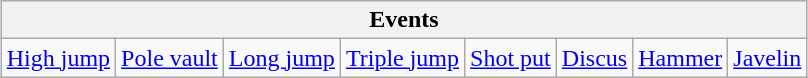<table class="wikitable" style="margin: 1em auto 1em auto">
<tr>
<th colspan=11>Events</th>
</tr>
<tr>
<td><a href='#'>High jump</a></td>
<td><a href='#'>Pole vault</a></td>
<td><a href='#'>Long jump</a></td>
<td><a href='#'>Triple jump</a></td>
<td><a href='#'>Shot put</a></td>
<td><a href='#'>Discus</a></td>
<td><a href='#'>Hammer</a></td>
<td><a href='#'>Javelin</a></td>
</tr>
</table>
